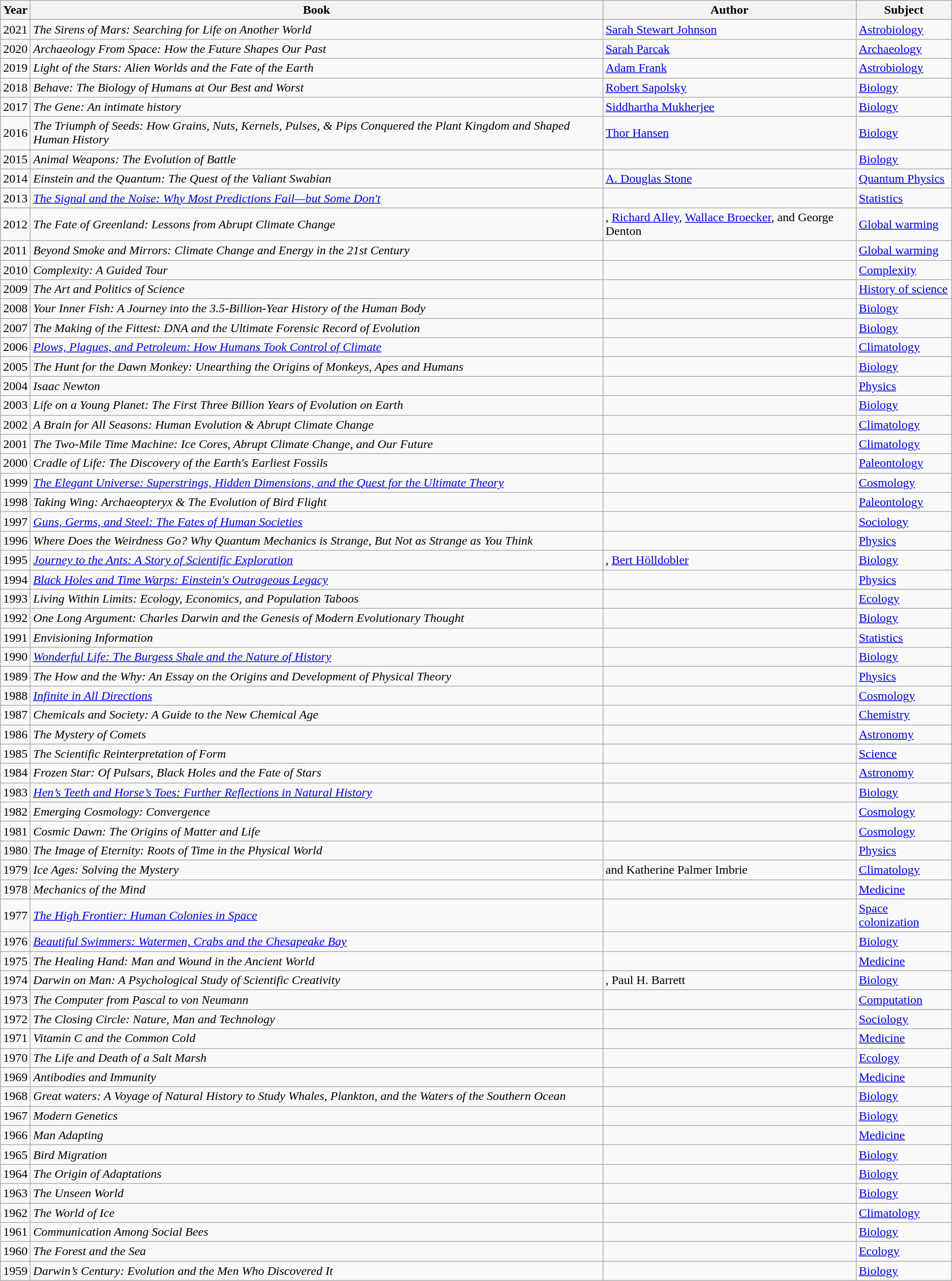<table class="sortable wikitable">
<tr>
<th>Year</th>
<th>Book</th>
<th>Author</th>
<th>Subject</th>
</tr>
<tr>
<td>2021</td>
<td><em>The Sirens of Mars: Searching for Life on Another World</em></td>
<td><a href='#'>Sarah Stewart Johnson</a></td>
<td><a href='#'>Astrobiology</a></td>
</tr>
<tr>
<td>2020</td>
<td><em>Archaeology From Space: How the Future Shapes Our Past</em></td>
<td><a href='#'>Sarah Parcak</a></td>
<td><a href='#'>Archaeology</a></td>
</tr>
<tr>
<td>2019</td>
<td><em>Light of the Stars: Alien Worlds and the Fate of the Earth</em></td>
<td><a href='#'>Adam Frank</a></td>
<td><a href='#'>Astrobiology</a></td>
</tr>
<tr>
<td>2018</td>
<td><em>Behave: The Biology of Humans at Our Best and Worst </em></td>
<td><a href='#'>Robert Sapolsky</a></td>
<td><a href='#'>Biology</a></td>
</tr>
<tr>
<td>2017</td>
<td><em>The Gene: An intimate history</em></td>
<td><a href='#'>Siddhartha Mukherjee</a></td>
<td><a href='#'>Biology</a></td>
</tr>
<tr>
<td>2016</td>
<td><em>The Triumph of Seeds: How Grains, Nuts, Kernels, Pulses, & Pips Conquered the Plant Kingdom and Shaped Human History</em></td>
<td><a href='#'>Thor Hansen</a></td>
<td><a href='#'>Biology</a></td>
</tr>
<tr>
<td>2015</td>
<td><em>Animal Weapons: The Evolution of Battle</em></td>
<td></td>
<td><a href='#'>Biology</a></td>
</tr>
<tr>
<td>2014</td>
<td><em>Einstein and the Quantum: The Quest of the Valiant Swabian</em></td>
<td><a href='#'>A. Douglas Stone</a></td>
<td><a href='#'>Quantum Physics</a></td>
</tr>
<tr>
<td>2013</td>
<td><em><a href='#'>The Signal and the Noise: Why Most Predictions Fail—but Some Don't</a></em></td>
<td></td>
<td><a href='#'>Statistics</a></td>
</tr>
<tr>
<td>2012</td>
<td><em>The Fate of Greenland: Lessons from Abrupt Climate Change</em></td>
<td>, <a href='#'>Richard Alley</a>, <a href='#'>Wallace Broecker</a>, and George Denton</td>
<td><a href='#'>Global warming</a></td>
</tr>
<tr>
<td>2011</td>
<td><em>Beyond Smoke and Mirrors: Climate Change and Energy in the 21st Century</em></td>
<td></td>
<td><a href='#'>Global warming</a></td>
</tr>
<tr>
<td>2010</td>
<td><em>Complexity: A Guided Tour</em></td>
<td></td>
<td><a href='#'>Complexity</a></td>
</tr>
<tr>
<td>2009</td>
<td><em>The Art and Politics of Science</em></td>
<td></td>
<td><a href='#'>History of science</a></td>
</tr>
<tr>
<td>2008</td>
<td><em>Your Inner Fish: A Journey into the 3.5-Billion-Year History of the Human Body</em></td>
<td></td>
<td><a href='#'>Biology</a></td>
</tr>
<tr>
<td>2007</td>
<td><em>The Making of the Fittest: DNA and the Ultimate Forensic Record of Evolution</em></td>
<td></td>
<td><a href='#'>Biology</a></td>
</tr>
<tr>
<td>2006</td>
<td><em><a href='#'>Plows, Plagues, and Petroleum: How Humans Took Control of Climate</a></em></td>
<td></td>
<td><a href='#'>Climatology</a></td>
</tr>
<tr>
<td>2005</td>
<td><em>The Hunt for the Dawn Monkey: Unearthing the Origins of Monkeys, Apes and Humans</em></td>
<td></td>
<td><a href='#'>Biology</a></td>
</tr>
<tr>
<td>2004</td>
<td><em>Isaac Newton</em></td>
<td></td>
<td><a href='#'>Physics</a></td>
</tr>
<tr>
<td>2003</td>
<td><em>Life on a Young Planet: The First Three Billion Years of Evolution on Earth</em></td>
<td></td>
<td><a href='#'>Biology</a></td>
</tr>
<tr>
<td>2002</td>
<td><em>A Brain for All Seasons: Human Evolution & Abrupt Climate Change</em></td>
<td></td>
<td><a href='#'>Climatology</a></td>
</tr>
<tr>
<td>2001</td>
<td><em>The Two-Mile Time Machine: Ice Cores, Abrupt Climate Change, and Our Future</em></td>
<td></td>
<td><a href='#'>Climatology</a></td>
</tr>
<tr>
<td>2000</td>
<td><em>Cradle of Life: The Discovery of the Earth's Earliest Fossils</em></td>
<td></td>
<td><a href='#'>Paleontology</a></td>
</tr>
<tr>
<td>1999</td>
<td><em><a href='#'>The Elegant Universe: Superstrings, Hidden Dimensions, and the Quest for the Ultimate Theory</a></em></td>
<td></td>
<td><a href='#'>Cosmology</a></td>
</tr>
<tr>
<td>1998</td>
<td><em>Taking Wing: Archaeopteryx & The Evolution of Bird Flight</em></td>
<td></td>
<td><a href='#'>Paleontology</a></td>
</tr>
<tr>
<td>1997</td>
<td><em><a href='#'>Guns, Germs, and Steel: The Fates of Human Societies</a></em></td>
<td></td>
<td><a href='#'>Sociology</a></td>
</tr>
<tr>
<td>1996</td>
<td><em>Where Does the Weirdness Go? Why Quantum Mechanics is Strange, But Not as Strange as You Think</em></td>
<td></td>
<td><a href='#'>Physics</a></td>
</tr>
<tr>
<td>1995</td>
<td><em><a href='#'>Journey to the Ants: A Story of Scientific Exploration</a></em></td>
<td>, <a href='#'>Bert Hölldobler</a></td>
<td><a href='#'>Biology</a></td>
</tr>
<tr>
<td>1994</td>
<td><em><a href='#'>Black Holes and Time Warps: Einstein's Outrageous Legacy</a></em></td>
<td></td>
<td><a href='#'>Physics</a></td>
</tr>
<tr>
<td>1993</td>
<td><em>Living Within Limits: Ecology, Economics, and Population Taboos</em></td>
<td></td>
<td><a href='#'>Ecology</a></td>
</tr>
<tr>
<td>1992</td>
<td><em>One Long Argument: Charles Darwin and the Genesis of Modern Evolutionary Thought</em></td>
<td></td>
<td><a href='#'>Biology</a></td>
</tr>
<tr>
<td>1991</td>
<td><em>Envisioning Information</em></td>
<td></td>
<td><a href='#'>Statistics</a></td>
</tr>
<tr>
<td>1990</td>
<td><em><a href='#'>Wonderful Life: The Burgess Shale and the Nature of History</a></em></td>
<td></td>
<td><a href='#'>Biology</a></td>
</tr>
<tr>
<td>1989</td>
<td><em>The How and the Why: An Essay on the Origins and Development of Physical Theory</em></td>
<td></td>
<td><a href='#'>Physics</a></td>
</tr>
<tr>
<td>1988</td>
<td><em><a href='#'>Infinite in All Directions</a></em></td>
<td></td>
<td><a href='#'>Cosmology</a></td>
</tr>
<tr>
<td>1987</td>
<td><em>Chemicals and Society:  A Guide to the New Chemical Age</em></td>
<td></td>
<td><a href='#'>Chemistry</a></td>
</tr>
<tr>
<td>1986</td>
<td><em>The Mystery of Comets</em></td>
<td></td>
<td><a href='#'>Astronomy</a></td>
</tr>
<tr>
<td>1985</td>
<td><em>The Scientific Reinterpretation of Form</em></td>
<td></td>
<td><a href='#'>Science</a></td>
</tr>
<tr>
<td>1984</td>
<td><em>Frozen Star: Of Pulsars, Black Holes and the Fate of Stars</em></td>
<td></td>
<td><a href='#'>Astronomy</a></td>
</tr>
<tr>
<td>1983</td>
<td><em><a href='#'>Hen’s Teeth and Horse’s Toes: Further Reflections in Natural History</a></em></td>
<td></td>
<td><a href='#'>Biology</a></td>
</tr>
<tr>
<td>1982</td>
<td><em>Emerging Cosmology: Convergence</em></td>
<td></td>
<td><a href='#'>Cosmology</a></td>
</tr>
<tr>
<td>1981</td>
<td><em>Cosmic Dawn:  The Origins of Matter and Life</em></td>
<td></td>
<td><a href='#'>Cosmology</a></td>
</tr>
<tr>
<td>1980</td>
<td><em>The Image of Eternity: Roots of Time in the Physical World</em></td>
<td></td>
<td><a href='#'>Physics</a></td>
</tr>
<tr>
<td>1979</td>
<td><em>Ice Ages: Solving the Mystery</em></td>
<td> and Katherine Palmer Imbrie</td>
<td><a href='#'>Climatology</a></td>
</tr>
<tr>
<td>1978</td>
<td><em>Mechanics of the Mind</em></td>
<td></td>
<td><a href='#'>Medicine</a></td>
</tr>
<tr>
<td>1977</td>
<td><em><a href='#'>The High Frontier: Human Colonies in Space</a></em></td>
<td></td>
<td><a href='#'>Space colonization</a></td>
</tr>
<tr>
<td>1976</td>
<td><em><a href='#'>Beautiful Swimmers: Watermen, Crabs and the Chesapeake Bay</a></em></td>
<td></td>
<td><a href='#'>Biology</a></td>
</tr>
<tr>
<td>1975</td>
<td><em>The Healing Hand: Man and Wound in the Ancient World</em></td>
<td></td>
<td><a href='#'>Medicine</a></td>
</tr>
<tr>
<td>1974</td>
<td><em>Darwin on Man: A Psychological Study of Scientific Creativity</em></td>
<td>, Paul H. Barrett</td>
<td><a href='#'>Biology</a></td>
</tr>
<tr>
<td>1973</td>
<td><em>The Computer from Pascal to von Neumann</em></td>
<td></td>
<td><a href='#'>Computation</a></td>
</tr>
<tr>
<td>1972</td>
<td><em>The Closing Circle: Nature, Man and Technology</em></td>
<td></td>
<td><a href='#'>Sociology</a></td>
</tr>
<tr>
<td>1971</td>
<td><em>Vitamin C and the Common Cold</em></td>
<td></td>
<td><a href='#'>Medicine</a></td>
</tr>
<tr>
<td>1970</td>
<td><em>The Life and Death of a Salt Marsh</em></td>
<td></td>
<td><a href='#'>Ecology</a></td>
</tr>
<tr>
<td>1969</td>
<td><em>Antibodies and Immunity</em></td>
<td></td>
<td><a href='#'>Medicine</a></td>
</tr>
<tr>
<td>1968</td>
<td><em>Great waters: A Voyage of Natural History to Study Whales, Plankton, and the Waters of the Southern Ocean</em></td>
<td></td>
<td><a href='#'>Biology</a></td>
</tr>
<tr>
<td>1967</td>
<td><em>Modern Genetics</em></td>
<td></td>
<td><a href='#'>Biology</a></td>
</tr>
<tr>
<td>1966</td>
<td><em>Man Adapting</em></td>
<td></td>
<td><a href='#'>Medicine</a></td>
</tr>
<tr>
<td>1965</td>
<td><em>Bird Migration</em></td>
<td></td>
<td><a href='#'>Biology</a></td>
</tr>
<tr>
<td>1964</td>
<td><em>The Origin of Adaptations</em></td>
<td></td>
<td><a href='#'>Biology</a></td>
</tr>
<tr>
<td>1963</td>
<td><em>The Unseen World</em></td>
<td></td>
<td><a href='#'>Biology</a></td>
</tr>
<tr>
<td>1962</td>
<td><em>The World of Ice</em></td>
<td></td>
<td><a href='#'>Climatology</a></td>
</tr>
<tr>
<td>1961</td>
<td><em>Communication Among Social Bees</em></td>
<td></td>
<td><a href='#'>Biology</a></td>
</tr>
<tr>
<td>1960</td>
<td><em>The Forest and the Sea</em></td>
<td></td>
<td><a href='#'>Ecology</a></td>
</tr>
<tr>
<td>1959</td>
<td><em>Darwin’s Century: Evolution and the Men Who Discovered It</em></td>
<td></td>
<td><a href='#'>Biology</a></td>
</tr>
</table>
